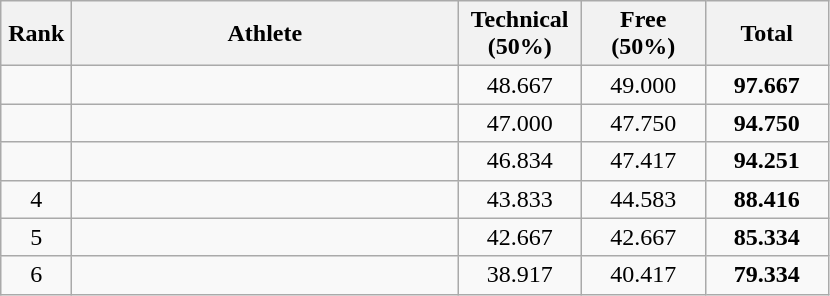<table class=wikitable style="text-align:center">
<tr>
<th width=40>Rank</th>
<th width=250>Athlete</th>
<th width=75>Technical<br>(50%)</th>
<th width=75>Free<br>(50%)</th>
<th width=75>Total</th>
</tr>
<tr>
<td></td>
<td align=left></td>
<td>48.667</td>
<td>49.000</td>
<td><strong>97.667</strong></td>
</tr>
<tr>
<td></td>
<td align=left></td>
<td>47.000</td>
<td>47.750</td>
<td><strong>94.750</strong></td>
</tr>
<tr>
<td></td>
<td align=left></td>
<td>46.834</td>
<td>47.417</td>
<td><strong>94.251</strong></td>
</tr>
<tr>
<td>4</td>
<td align=left></td>
<td>43.833</td>
<td>44.583</td>
<td><strong>88.416</strong></td>
</tr>
<tr>
<td>5</td>
<td align=left></td>
<td>42.667</td>
<td>42.667</td>
<td><strong>85.334</strong></td>
</tr>
<tr>
<td>6</td>
<td align=left></td>
<td>38.917</td>
<td>40.417</td>
<td><strong>79.334</strong></td>
</tr>
</table>
